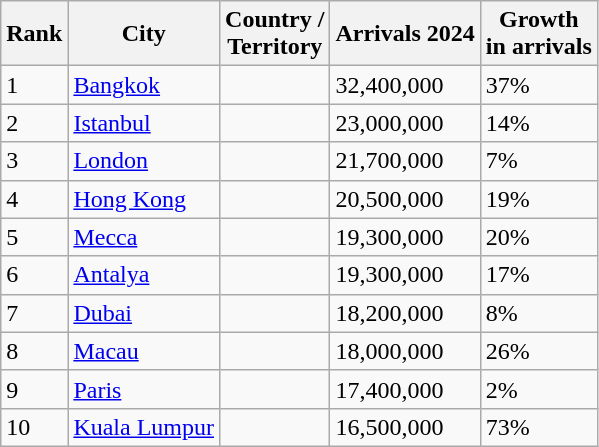<table class="wikitable sortable">
<tr>
<th>Rank</th>
<th>City</th>
<th>Country /<br>Territory</th>
<th>Arrivals 2024</th>
<th>Growth<br>in arrivals</th>
</tr>
<tr>
<td>1</td>
<td><a href='#'>Bangkok</a></td>
<td></td>
<td>32,400,000</td>
<td>37%</td>
</tr>
<tr>
<td>2</td>
<td><a href='#'>Istanbul</a></td>
<td></td>
<td>23,000,000</td>
<td>14%</td>
</tr>
<tr>
<td>3</td>
<td><a href='#'>London</a></td>
<td></td>
<td>21,700,000</td>
<td>7%</td>
</tr>
<tr>
<td>4</td>
<td><a href='#'>Hong Kong</a></td>
<td></td>
<td>20,500,000</td>
<td>19%</td>
</tr>
<tr>
<td>5</td>
<td><a href='#'>Mecca</a></td>
<td></td>
<td>19,300,000</td>
<td>20%</td>
</tr>
<tr>
<td>6</td>
<td><a href='#'>Antalya</a></td>
<td></td>
<td>19,300,000</td>
<td>17%</td>
</tr>
<tr>
<td>7</td>
<td><a href='#'>Dubai</a></td>
<td></td>
<td>18,200,000</td>
<td>8%</td>
</tr>
<tr>
<td>8</td>
<td><a href='#'>Macau</a></td>
<td></td>
<td>18,000,000</td>
<td>26%</td>
</tr>
<tr>
<td>9</td>
<td><a href='#'>Paris</a></td>
<td></td>
<td>17,400,000</td>
<td>2%</td>
</tr>
<tr>
<td>10</td>
<td><a href='#'>Kuala Lumpur</a></td>
<td></td>
<td>16,500,000</td>
<td>73%</td>
</tr>
</table>
